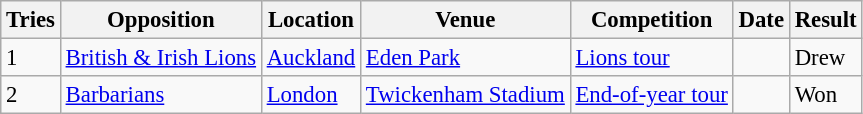<table class="wikitable sortable" style="text-align: left; font-size: 95%">
<tr>
<th>Tries</th>
<th>Opposition</th>
<th>Location</th>
<th>Venue</th>
<th>Competition</th>
<th>Date</th>
<th>Result</th>
</tr>
<tr>
<td>1</td>
<td><a href='#'>British & Irish Lions</a></td>
<td><a href='#'>Auckland</a></td>
<td><a href='#'>Eden Park</a></td>
<td><a href='#'>Lions tour</a></td>
<td></td>
<td>Drew</td>
</tr>
<tr>
<td>2</td>
<td><a href='#'>Barbarians</a></td>
<td><a href='#'>London</a></td>
<td><a href='#'>Twickenham Stadium</a></td>
<td><a href='#'>End-of-year tour</a></td>
<td></td>
<td>Won</td>
</tr>
</table>
